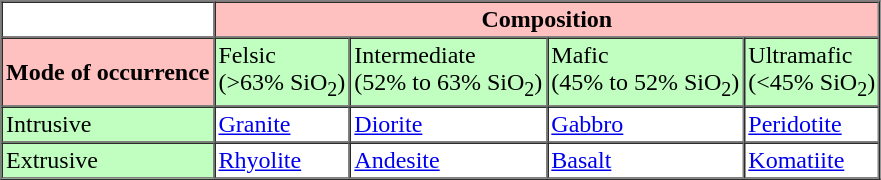<table cellpadding="2" cellspacing="0" border="1">
<tr>
<td></td>
<th style="background:#ffc0c0;" colspan="4">Composition</th>
</tr>
<tr>
<th style="background:#ffc0c0;">Mode of occurrence</th>
<td style="background:#c0ffc0;">Felsic<br>(>63% SiO<sub>2</sub>)</td>
<td style="background:#c0ffc0;">Intermediate<br>(52% to 63% SiO<sub>2</sub>)</td>
<td style="background:#c0ffc0;">Mafic<br>(45% to 52% SiO<sub>2</sub>)</td>
<td style="background:#c0ffc0;">Ultramafic<br>(<45% SiO<sub>2</sub>)</td>
</tr>
<tr>
<td style="background:#c0ffc0;">Intrusive</td>
<td><a href='#'>Granite</a></td>
<td><a href='#'>Diorite</a></td>
<td><a href='#'>Gabbro</a></td>
<td><a href='#'>Peridotite</a></td>
</tr>
<tr>
<td style="background:#c0ffc0;">Extrusive</td>
<td><a href='#'>Rhyolite</a></td>
<td><a href='#'>Andesite</a></td>
<td><a href='#'>Basalt</a></td>
<td><a href='#'>Komatiite</a></td>
</tr>
</table>
